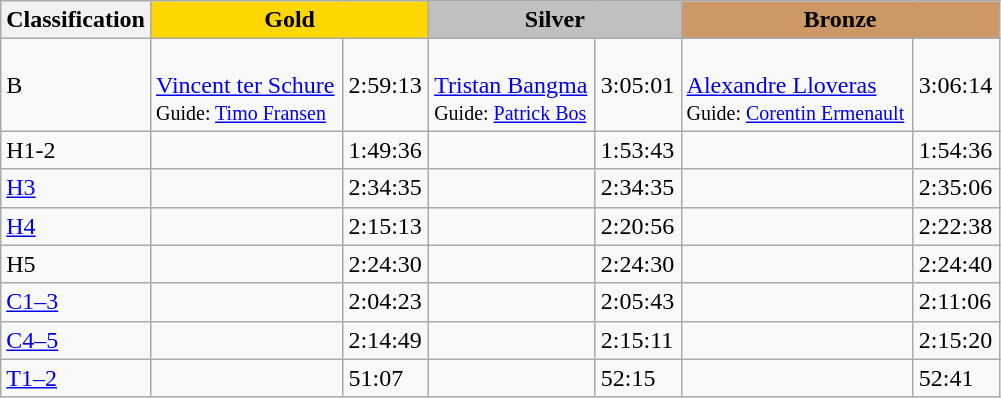<table class=wikitable style="font-size:100%">
<tr>
<th rowspan="1" width="15%">Classification</th>
<th colspan="2" style="background:gold;">Gold</th>
<th colspan="2" style="background:silver;">Silver</th>
<th colspan="2" style="background:#CC9966;">Bronze</th>
</tr>
<tr>
<td>B <br></td>
<td><br><a href='#'>Vincent ter Schure</a><br><small>Guide: <a href='#'>Timo Fransen</a></small></td>
<td>2:59:13</td>
<td><br><a href='#'>Tristan Bangma</a><br><small>Guide: <a href='#'>Patrick Bos</a></small></td>
<td>3:05:01</td>
<td><br><a href='#'>Alexandre Lloveras</a><br><small>Guide: <a href='#'>Corentin Ermenault</a></small></td>
<td>3:06:14</td>
</tr>
<tr>
<td>H1-2 <br></td>
<td></td>
<td>1:49:36</td>
<td></td>
<td>1:53:43</td>
<td></td>
<td>1:54:36</td>
</tr>
<tr>
<td><a href='#'>H3</a></td>
<td></td>
<td>2:34:35</td>
<td></td>
<td>2:34:35</td>
<td></td>
<td>2:35:06</td>
</tr>
<tr>
<td><a href='#'>H4</a></td>
<td></td>
<td>2:15:13</td>
<td></td>
<td>2:20:56</td>
<td></td>
<td>2:22:38</td>
</tr>
<tr>
<td>H5 <br></td>
<td></td>
<td>2:24:30</td>
<td></td>
<td>2:24:30</td>
<td></td>
<td>2:24:40</td>
</tr>
<tr>
<td><a href='#'>C1–3</a></td>
<td></td>
<td>2:04:23</td>
<td></td>
<td>2:05:43</td>
<td></td>
<td>2:11:06</td>
</tr>
<tr>
<td><a href='#'>C4–5</a></td>
<td></td>
<td>2:14:49</td>
<td></td>
<td>2:15:11</td>
<td></td>
<td>2:15:20</td>
</tr>
<tr>
<td><a href='#'>T1–2</a></td>
<td></td>
<td>51:07</td>
<td></td>
<td>52:15</td>
<td></td>
<td>52:41</td>
</tr>
</table>
